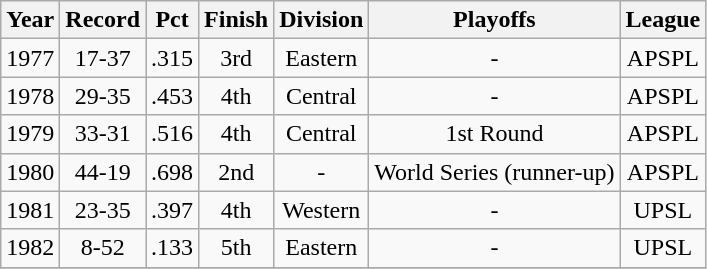<table class="wikitable">
<tr style="background: #F2F2F2;">
<th>Year</th>
<th>Record</th>
<th>Pct</th>
<th>Finish</th>
<th>Division</th>
<th>Playoffs</th>
<th>League</th>
</tr>
<tr align=center>
<td>1977</td>
<td>17-37</td>
<td>.315</td>
<td>3rd</td>
<td>Eastern</td>
<td>-</td>
<td>APSPL</td>
</tr>
<tr align=center>
<td>1978</td>
<td>29-35</td>
<td>.453</td>
<td>4th</td>
<td>Central</td>
<td>-</td>
<td>APSPL</td>
</tr>
<tr align=center>
<td>1979</td>
<td>33-31</td>
<td>.516</td>
<td>4th</td>
<td>Central</td>
<td>1st Round</td>
<td>APSPL</td>
</tr>
<tr align=center>
<td>1980</td>
<td>44-19</td>
<td>.698</td>
<td>2nd</td>
<td>-</td>
<td>World Series (runner-up)</td>
<td>APSPL</td>
</tr>
<tr align=center>
<td>1981</td>
<td>23-35</td>
<td>.397</td>
<td>4th</td>
<td>Western</td>
<td>-</td>
<td>UPSL</td>
</tr>
<tr align=center>
<td>1982</td>
<td>8-52</td>
<td>.133</td>
<td>5th</td>
<td>Eastern</td>
<td>-</td>
<td>UPSL</td>
</tr>
<tr align=center>
</tr>
</table>
